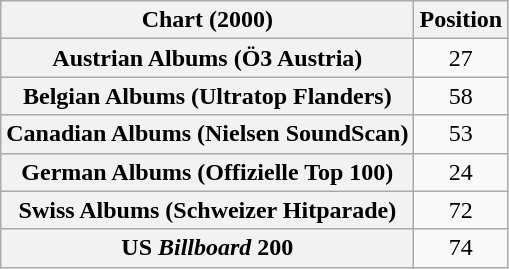<table class="wikitable sortable plainrowheaders" style="text-align:center">
<tr>
<th scope="col">Chart (2000)</th>
<th scope="col">Position</th>
</tr>
<tr>
<th scope="row">Austrian Albums (Ö3 Austria)</th>
<td>27</td>
</tr>
<tr>
<th scope="row">Belgian Albums (Ultratop Flanders)</th>
<td>58</td>
</tr>
<tr>
<th scope="row">Canadian Albums (Nielsen SoundScan)</th>
<td>53</td>
</tr>
<tr>
<th scope="row">German Albums (Offizielle Top 100)</th>
<td>24</td>
</tr>
<tr>
<th scope="row">Swiss Albums (Schweizer Hitparade)</th>
<td>72</td>
</tr>
<tr>
<th scope="row">US <em>Billboard</em> 200</th>
<td>74</td>
</tr>
</table>
